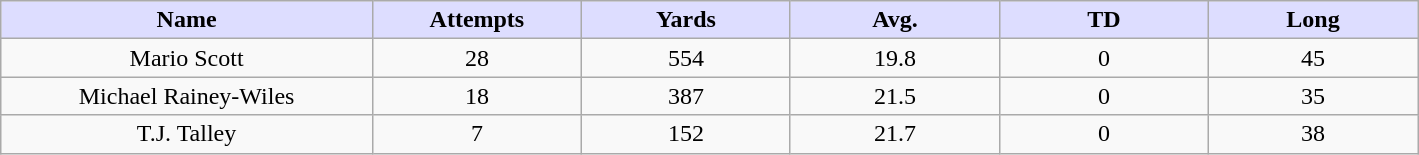<table class="wikitable sortable">
<tr>
<th style="background:#ddf; width:16%;">Name</th>
<th style="background:#ddf; width:9%;">Attempts</th>
<th style="background:#ddf; width:9%;">Yards</th>
<th style="background:#ddf; width:9%;">Avg.</th>
<th style="background:#ddf; width:9%;">TD</th>
<th style="background:#ddf; width:9%;">Long</th>
</tr>
<tr style="text-align:center;">
<td>Mario Scott</td>
<td>28</td>
<td>554</td>
<td>19.8</td>
<td>0</td>
<td>45</td>
</tr>
<tr style="text-align:center;">
<td>Michael Rainey-Wiles</td>
<td>18</td>
<td>387</td>
<td>21.5</td>
<td>0</td>
<td>35</td>
</tr>
<tr style="text-align:center;">
<td>T.J. Talley</td>
<td>7</td>
<td>152</td>
<td>21.7</td>
<td>0</td>
<td>38</td>
</tr>
</table>
